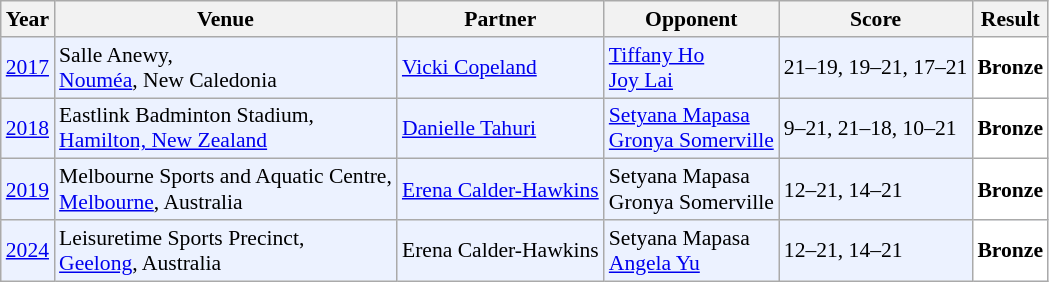<table class="sortable wikitable" style="font-size: 90%;">
<tr>
<th>Year</th>
<th>Venue</th>
<th>Partner</th>
<th>Opponent</th>
<th>Score</th>
<th>Result</th>
</tr>
<tr style="background:#ECF2FF">
<td align="center"><a href='#'>2017</a></td>
<td align="left">Salle Anewy,<br><a href='#'>Nouméa</a>, New Caledonia</td>
<td align="left"> <a href='#'>Vicki Copeland</a></td>
<td align="left"> <a href='#'>Tiffany Ho</a> <br>  <a href='#'>Joy Lai</a></td>
<td align="left">21–19, 19–21, 17–21</td>
<td style="text-align:left; background:white"> <strong>Bronze</strong></td>
</tr>
<tr style="background:#ECF2FF">
<td align="center"><a href='#'>2018</a></td>
<td align="left">Eastlink Badminton Stadium,<br><a href='#'>Hamilton, New Zealand</a></td>
<td align="left"> <a href='#'>Danielle Tahuri</a></td>
<td align="left"> <a href='#'>Setyana Mapasa</a> <br>  <a href='#'>Gronya Somerville</a></td>
<td align="left">9–21, 21–18, 10–21</td>
<td style="text-align:left; background:white"> <strong>Bronze</strong></td>
</tr>
<tr style="background:#ECF2FF">
<td align="center"><a href='#'>2019</a></td>
<td align="left">Melbourne Sports and Aquatic Centre,<br><a href='#'>Melbourne</a>, Australia</td>
<td align="left"> <a href='#'>Erena Calder-Hawkins</a></td>
<td align="left"> Setyana Mapasa<br>  Gronya Somerville</td>
<td align="left">12–21, 14–21</td>
<td style="text-align:left; background:white"> <strong>Bronze</strong></td>
</tr>
<tr style="background:#ECF2FF">
<td align="center"><a href='#'>2024</a></td>
<td align="left">Leisuretime Sports Precinct,<br><a href='#'>Geelong</a>, Australia</td>
<td align="left"> Erena Calder-Hawkins</td>
<td align="left"> Setyana Mapasa<br>  <a href='#'>Angela Yu</a></td>
<td align="left">12–21, 14–21</td>
<td style="text-align:left; background:white"> <strong>Bronze</strong></td>
</tr>
</table>
